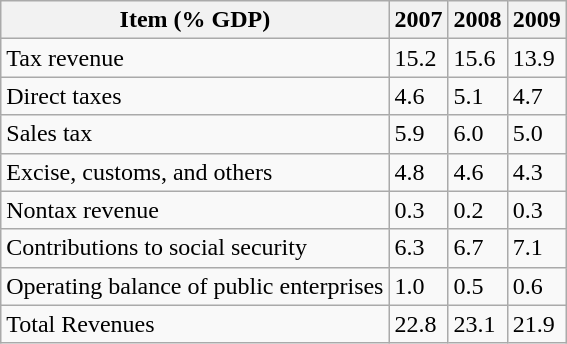<table class="wikitable">
<tr>
<th>Item (% GDP)</th>
<th>2007</th>
<th>2008</th>
<th>2009</th>
</tr>
<tr>
<td>Tax revenue</td>
<td>15.2</td>
<td>15.6</td>
<td>13.9</td>
</tr>
<tr>
<td>Direct taxes</td>
<td>4.6</td>
<td>5.1</td>
<td>4.7</td>
</tr>
<tr>
<td>Sales tax</td>
<td>5.9</td>
<td>6.0</td>
<td>5.0</td>
</tr>
<tr>
<td>Excise, customs, and others</td>
<td>4.8</td>
<td>4.6</td>
<td>4.3</td>
</tr>
<tr>
<td>Nontax revenue</td>
<td>0.3</td>
<td>0.2</td>
<td>0.3</td>
</tr>
<tr>
<td>Contributions to social security</td>
<td>6.3</td>
<td>6.7</td>
<td>7.1</td>
</tr>
<tr>
<td>Operating balance of public enterprises</td>
<td>1.0</td>
<td>0.5</td>
<td>0.6</td>
</tr>
<tr>
<td>Total Revenues</td>
<td>22.8</td>
<td>23.1</td>
<td>21.9</td>
</tr>
</table>
